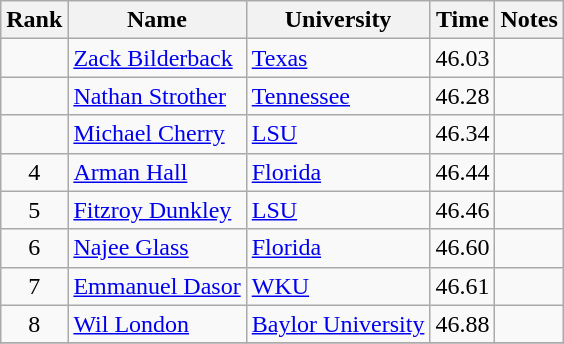<table class="wikitable sortable" style="text-align:center">
<tr>
<th>Rank</th>
<th>Name</th>
<th>University</th>
<th>Time</th>
<th>Notes</th>
</tr>
<tr>
<td></td>
<td align=left><a href='#'>Zack Bilderback</a></td>
<td align=left><a href='#'>Texas</a></td>
<td>46.03</td>
<td></td>
</tr>
<tr>
<td></td>
<td align=left><a href='#'>Nathan Strother</a></td>
<td align=left><a href='#'>Tennessee</a></td>
<td>46.28</td>
<td></td>
</tr>
<tr>
<td></td>
<td align=left><a href='#'>Michael Cherry</a></td>
<td align=left><a href='#'>LSU</a></td>
<td>46.34</td>
<td></td>
</tr>
<tr>
<td>4</td>
<td align=left><a href='#'>Arman Hall</a></td>
<td align=left><a href='#'>Florida</a></td>
<td>46.44</td>
<td></td>
</tr>
<tr>
<td>5</td>
<td align=left><a href='#'>Fitzroy Dunkley</a></td>
<td align=left><a href='#'>LSU</a></td>
<td>46.46</td>
<td></td>
</tr>
<tr>
<td>6</td>
<td align=left><a href='#'>Najee Glass</a></td>
<td align=left><a href='#'>Florida</a></td>
<td>46.60</td>
<td></td>
</tr>
<tr>
<td>7</td>
<td align=left><a href='#'>Emmanuel Dasor</a></td>
<td align=left><a href='#'>WKU</a></td>
<td>46.61</td>
<td></td>
</tr>
<tr>
<td>8</td>
<td align=left><a href='#'>Wil London</a></td>
<td align=left><a href='#'>Baylor University</a></td>
<td>46.88</td>
<td></td>
</tr>
<tr>
</tr>
</table>
